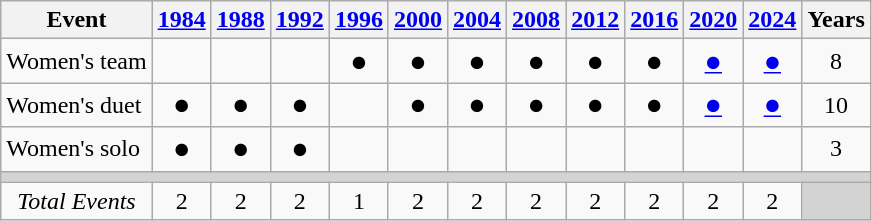<table class="wikitable" style="text-align:center">
<tr>
<th>Event</th>
<th><a href='#'>1984</a></th>
<th><a href='#'>1988</a></th>
<th><a href='#'>1992</a></th>
<th><a href='#'>1996</a></th>
<th><a href='#'>2000</a></th>
<th><a href='#'>2004</a></th>
<th><a href='#'>2008</a></th>
<th><a href='#'>2012</a></th>
<th><a href='#'>2016</a></th>
<th><a href='#'>2020</a></th>
<th><a href='#'>2024</a></th>
<th>Years</th>
</tr>
<tr>
<td align=left>Women's team</td>
<td> </td>
<td> </td>
<td> </td>
<td><big><strong>●</strong></big></td>
<td><big><strong>●</strong></big></td>
<td><big><strong>●</strong></big></td>
<td><big><strong>●</strong></big></td>
<td><big><strong>●</strong></big></td>
<td><big><strong>●</strong></big></td>
<td><a href='#'><big><strong>●</strong></big></a></td>
<td><a href='#'><big><strong>●</strong></big></a></td>
<td>8</td>
</tr>
<tr>
<td align=left>Women's duet</td>
<td><big><strong>●</strong></big></td>
<td><big><strong>●</strong></big></td>
<td><big><strong>●</strong></big></td>
<td> </td>
<td><big><strong>●</strong></big></td>
<td><big><strong>●</strong></big></td>
<td><big><strong>●</strong></big></td>
<td><big><strong>●</strong></big></td>
<td><big><strong>●</strong></big></td>
<td><a href='#'><big><strong>●</strong></big></a></td>
<td><a href='#'><big><strong>●</strong></big></a></td>
<td>10</td>
</tr>
<tr>
<td align=left>Women's solo</td>
<td><big><strong>●</strong></big></td>
<td><big><strong>●</strong></big></td>
<td><big><strong>●</strong></big></td>
<td> </td>
<td> </td>
<td> </td>
<td> </td>
<td> </td>
<td> </td>
<td> </td>
<td> </td>
<td>3</td>
</tr>
<tr bgcolor=lightgray>
<td colspan="13"></td>
</tr>
<tr>
<td><em>Total Events</em></td>
<td>2</td>
<td>2</td>
<td>2</td>
<td>1</td>
<td>2</td>
<td>2</td>
<td>2</td>
<td>2</td>
<td>2</td>
<td>2</td>
<td>2</td>
<td bgcolor=lightgray></td>
</tr>
</table>
